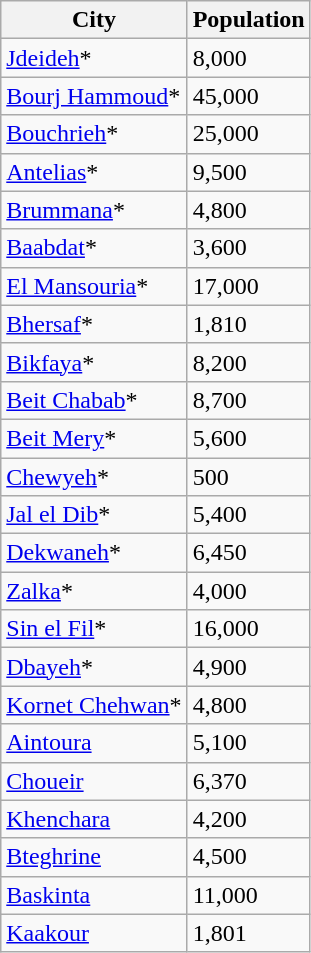<table class="wikitable sortable">
<tr>
<th>City</th>
<th>Population</th>
</tr>
<tr>
<td><a href='#'>Jdeideh</a>*</td>
<td>8,000</td>
</tr>
<tr>
<td><a href='#'>Bourj Hammoud</a>*</td>
<td>45,000</td>
</tr>
<tr>
<td><a href='#'>Bouchrieh</a>*</td>
<td>25,000</td>
</tr>
<tr>
<td><a href='#'>Antelias</a>*</td>
<td>9,500</td>
</tr>
<tr>
<td><a href='#'>Brummana</a>*</td>
<td>4,800</td>
</tr>
<tr>
<td><a href='#'>Baabdat</a>*</td>
<td>3,600</td>
</tr>
<tr>
<td><a href='#'>El Mansouria</a>*</td>
<td>17,000</td>
</tr>
<tr>
<td><a href='#'>Bhersaf</a>*</td>
<td>1,810</td>
</tr>
<tr>
<td><a href='#'>Bikfaya</a>*</td>
<td>8,200</td>
</tr>
<tr>
<td><a href='#'>Beit Chabab</a>*</td>
<td>8,700</td>
</tr>
<tr>
<td><a href='#'>Beit Mery</a>*</td>
<td>5,600</td>
</tr>
<tr>
<td><a href='#'>Chewyeh</a>*</td>
<td>500</td>
</tr>
<tr>
<td><a href='#'>Jal el Dib</a>*</td>
<td>5,400</td>
</tr>
<tr>
<td><a href='#'>Dekwaneh</a>*</td>
<td>6,450</td>
</tr>
<tr>
<td><a href='#'>Zalka</a>*</td>
<td>4,000</td>
</tr>
<tr>
<td><a href='#'>Sin el Fil</a>*</td>
<td>16,000</td>
</tr>
<tr>
<td><a href='#'>Dbayeh</a>*</td>
<td>4,900</td>
</tr>
<tr>
<td><a href='#'>Kornet Chehwan</a>*</td>
<td>4,800</td>
</tr>
<tr>
<td><a href='#'>Aintoura</a></td>
<td>5,100</td>
</tr>
<tr>
<td><a href='#'>Choueir</a></td>
<td>6,370</td>
</tr>
<tr>
<td><a href='#'>Khenchara</a></td>
<td>4,200</td>
</tr>
<tr>
<td><a href='#'>Bteghrine</a></td>
<td>4,500</td>
</tr>
<tr>
<td><a href='#'>Baskinta</a></td>
<td>11,000</td>
</tr>
<tr>
<td><a href='#'>Kaakour</a></td>
<td>1,801</td>
</tr>
</table>
